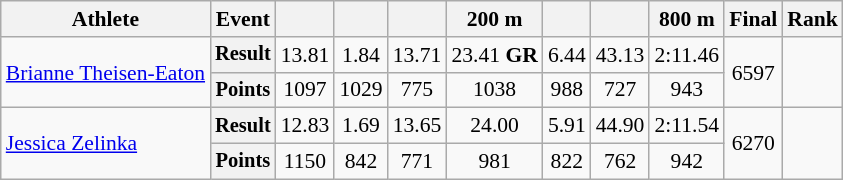<table class="wikitable" style="font-size:90%">
<tr>
<th>Athlete</th>
<th>Event</th>
<th></th>
<th></th>
<th></th>
<th>200 m</th>
<th></th>
<th></th>
<th>800 m</th>
<th>Final</th>
<th>Rank</th>
</tr>
<tr align=center>
<td rowspan=2 align=left><a href='#'>Brianne Theisen-Eaton</a></td>
<th style="font-size:95%">Result</th>
<td>13.81</td>
<td>1.84</td>
<td>13.71</td>
<td>23.41 <strong>GR</strong></td>
<td>6.44</td>
<td>43.13</td>
<td>2:11.46</td>
<td rowspan=2>6597</td>
<td rowspan=2></td>
</tr>
<tr align=center>
<th style="font-size:95%">Points</th>
<td>1097</td>
<td>1029</td>
<td>775</td>
<td>1038</td>
<td>988</td>
<td>727</td>
<td>943</td>
</tr>
<tr align=center>
<td rowspan=2 align=left><a href='#'>Jessica Zelinka</a></td>
<th style="font-size:95%">Result</th>
<td>12.83</td>
<td>1.69</td>
<td>13.65</td>
<td>24.00</td>
<td>5.91</td>
<td>44.90</td>
<td>2:11.54</td>
<td rowspan=2>6270</td>
<td rowspan=2></td>
</tr>
<tr align=center>
<th style="font-size:95%">Points</th>
<td>1150</td>
<td>842</td>
<td>771</td>
<td>981</td>
<td>822</td>
<td>762</td>
<td>942</td>
</tr>
</table>
